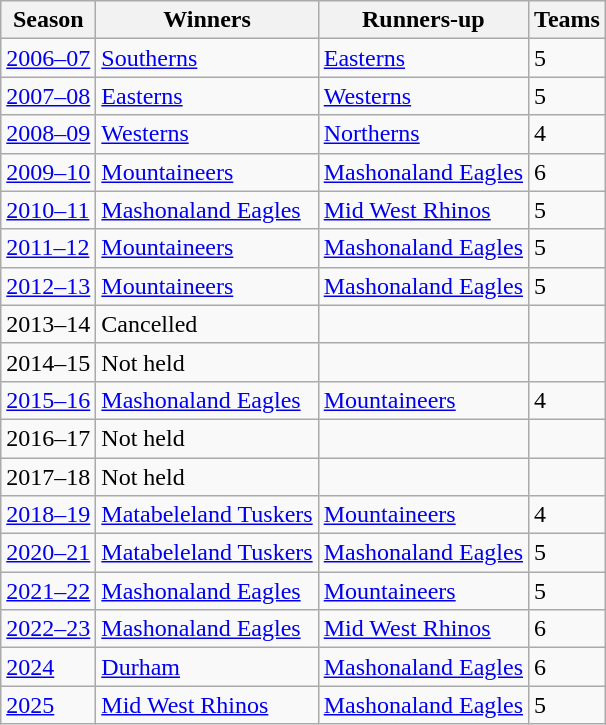<table class="wikitable">
<tr>
<th>Season</th>
<th>Winners</th>
<th>Runners-up</th>
<th>Teams</th>
</tr>
<tr>
<td><a href='#'>2006–07</a></td>
<td><a href='#'>Southerns</a></td>
<td><a href='#'>Easterns</a></td>
<td>5</td>
</tr>
<tr>
<td><a href='#'>2007–08</a></td>
<td><a href='#'>Easterns</a></td>
<td><a href='#'>Westerns</a></td>
<td>5</td>
</tr>
<tr>
<td><a href='#'>2008–09</a></td>
<td><a href='#'>Westerns</a></td>
<td><a href='#'>Northerns</a></td>
<td>4</td>
</tr>
<tr>
<td><a href='#'>2009–10</a></td>
<td><a href='#'>Mountaineers</a></td>
<td><a href='#'>Mashonaland Eagles</a></td>
<td>6</td>
</tr>
<tr>
<td><a href='#'>2010–11</a></td>
<td><a href='#'>Mashonaland Eagles</a></td>
<td><a href='#'>Mid West Rhinos</a></td>
<td>5</td>
</tr>
<tr>
<td><a href='#'>2011–12</a></td>
<td><a href='#'>Mountaineers</a></td>
<td><a href='#'>Mashonaland Eagles</a></td>
<td>5</td>
</tr>
<tr>
<td><a href='#'>2012–13</a></td>
<td><a href='#'>Mountaineers</a></td>
<td><a href='#'>Mashonaland Eagles</a></td>
<td>5</td>
</tr>
<tr>
<td>2013–14</td>
<td>Cancelled</td>
<td></td>
<td></td>
</tr>
<tr>
<td>2014–15</td>
<td>Not held</td>
<td></td>
<td></td>
</tr>
<tr>
<td><a href='#'>2015–16</a></td>
<td><a href='#'>Mashonaland Eagles</a></td>
<td><a href='#'>Mountaineers</a></td>
<td>4</td>
</tr>
<tr>
<td>2016–17</td>
<td>Not held</td>
<td></td>
<td></td>
</tr>
<tr>
<td>2017–18</td>
<td>Not held</td>
<td></td>
<td></td>
</tr>
<tr>
<td><a href='#'>2018–19</a></td>
<td><a href='#'>Matabeleland Tuskers</a></td>
<td><a href='#'>Mountaineers</a></td>
<td>4</td>
</tr>
<tr>
<td><a href='#'>2020–21</a></td>
<td><a href='#'>Matabeleland Tuskers</a></td>
<td><a href='#'>Mashonaland Eagles</a></td>
<td>5</td>
</tr>
<tr>
<td><a href='#'>2021–22</a></td>
<td><a href='#'>Mashonaland Eagles</a></td>
<td><a href='#'>Mountaineers</a></td>
<td>5</td>
</tr>
<tr>
<td><a href='#'>2022–23</a></td>
<td><a href='#'>Mashonaland Eagles</a></td>
<td><a href='#'>Mid West Rhinos</a></td>
<td>6</td>
</tr>
<tr>
<td><a href='#'>2024</a></td>
<td><a href='#'>Durham</a></td>
<td><a href='#'>Mashonaland Eagles</a></td>
<td>6</td>
</tr>
<tr>
<td><a href='#'>2025</a></td>
<td><a href='#'>Mid West Rhinos</a></td>
<td><a href='#'>Mashonaland Eagles</a></td>
<td>5</td>
</tr>
</table>
